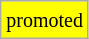<table class="wikitable">
<tr>
<td style="background-color: #FFFF00;"><small>promoted</small></td>
</tr>
</table>
